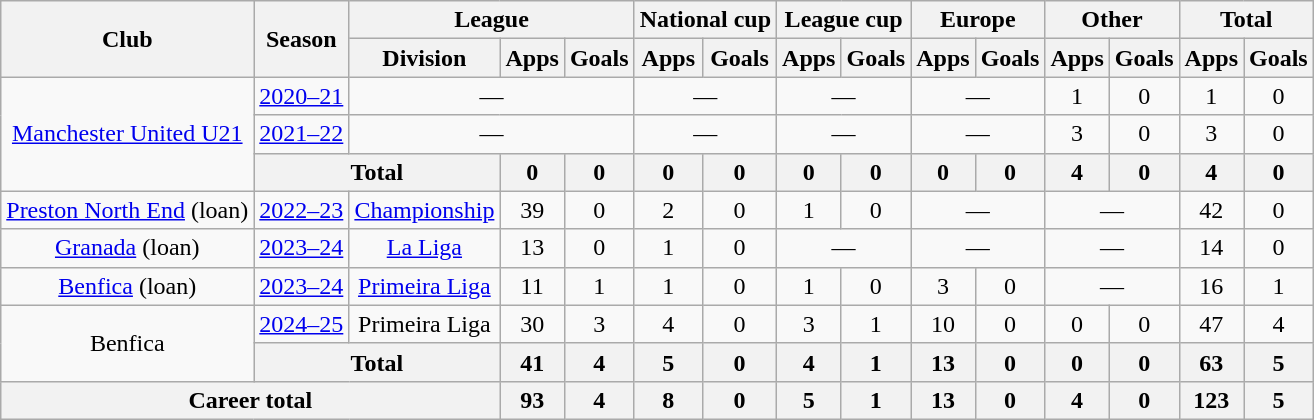<table class="wikitable" style="text-align:center">
<tr>
<th rowspan="2">Club</th>
<th rowspan="2">Season</th>
<th colspan="3">League</th>
<th colspan="2">National cup</th>
<th colspan="2">League cup</th>
<th colspan="2">Europe</th>
<th colspan="2">Other</th>
<th colspan="2">Total</th>
</tr>
<tr>
<th>Division</th>
<th>Apps</th>
<th>Goals</th>
<th>Apps</th>
<th>Goals</th>
<th>Apps</th>
<th>Goals</th>
<th>Apps</th>
<th>Goals</th>
<th>Apps</th>
<th>Goals</th>
<th>Apps</th>
<th>Goals</th>
</tr>
<tr>
<td rowspan="3"><a href='#'>Manchester United U21</a></td>
<td><a href='#'>2020–21</a></td>
<td colspan="3">—</td>
<td colspan="2">—</td>
<td colspan="2">—</td>
<td colspan="2">—</td>
<td>1</td>
<td>0</td>
<td>1</td>
<td>0</td>
</tr>
<tr>
<td><a href='#'>2021–22</a></td>
<td colspan="3">—</td>
<td colspan="2">—</td>
<td colspan="2">—</td>
<td colspan="2">—</td>
<td>3</td>
<td>0</td>
<td>3</td>
<td>0</td>
</tr>
<tr>
<th colspan="2">Total</th>
<th>0</th>
<th>0</th>
<th>0</th>
<th>0</th>
<th>0</th>
<th>0</th>
<th>0</th>
<th>0</th>
<th>4</th>
<th>0</th>
<th>4</th>
<th>0</th>
</tr>
<tr>
<td><a href='#'>Preston North End</a> (loan)</td>
<td><a href='#'>2022–23</a></td>
<td><a href='#'>Championship</a></td>
<td>39</td>
<td>0</td>
<td>2</td>
<td>0</td>
<td>1</td>
<td>0</td>
<td colspan="2">—</td>
<td colspan="2">—</td>
<td>42</td>
<td>0</td>
</tr>
<tr>
<td><a href='#'>Granada</a> (loan)</td>
<td><a href='#'>2023–24</a></td>
<td><a href='#'>La Liga</a></td>
<td>13</td>
<td>0</td>
<td>1</td>
<td>0</td>
<td colspan="2">—</td>
<td colspan="2">—</td>
<td colspan="2">—</td>
<td>14</td>
<td>0</td>
</tr>
<tr>
<td><a href='#'>Benfica</a> (loan)</td>
<td><a href='#'>2023–24</a></td>
<td><a href='#'>Primeira Liga</a></td>
<td>11</td>
<td>1</td>
<td>1</td>
<td>0</td>
<td>1</td>
<td>0</td>
<td>3</td>
<td>0</td>
<td colspan="2">—</td>
<td>16</td>
<td>1</td>
</tr>
<tr>
<td rowspan="2">Benfica</td>
<td><a href='#'>2024–25</a></td>
<td>Primeira Liga</td>
<td>30</td>
<td>3</td>
<td>4</td>
<td>0</td>
<td>3</td>
<td>1</td>
<td>10</td>
<td>0</td>
<td>0</td>
<td>0</td>
<td>47</td>
<td>4</td>
</tr>
<tr>
<th colspan="2">Total</th>
<th>41</th>
<th>4</th>
<th>5</th>
<th>0</th>
<th>4</th>
<th>1</th>
<th>13</th>
<th>0</th>
<th>0</th>
<th>0</th>
<th>63</th>
<th>5</th>
</tr>
<tr>
<th colspan="3">Career total</th>
<th>93</th>
<th>4</th>
<th>8</th>
<th>0</th>
<th>5</th>
<th>1</th>
<th>13</th>
<th>0</th>
<th>4</th>
<th>0</th>
<th>123</th>
<th>5</th>
</tr>
</table>
